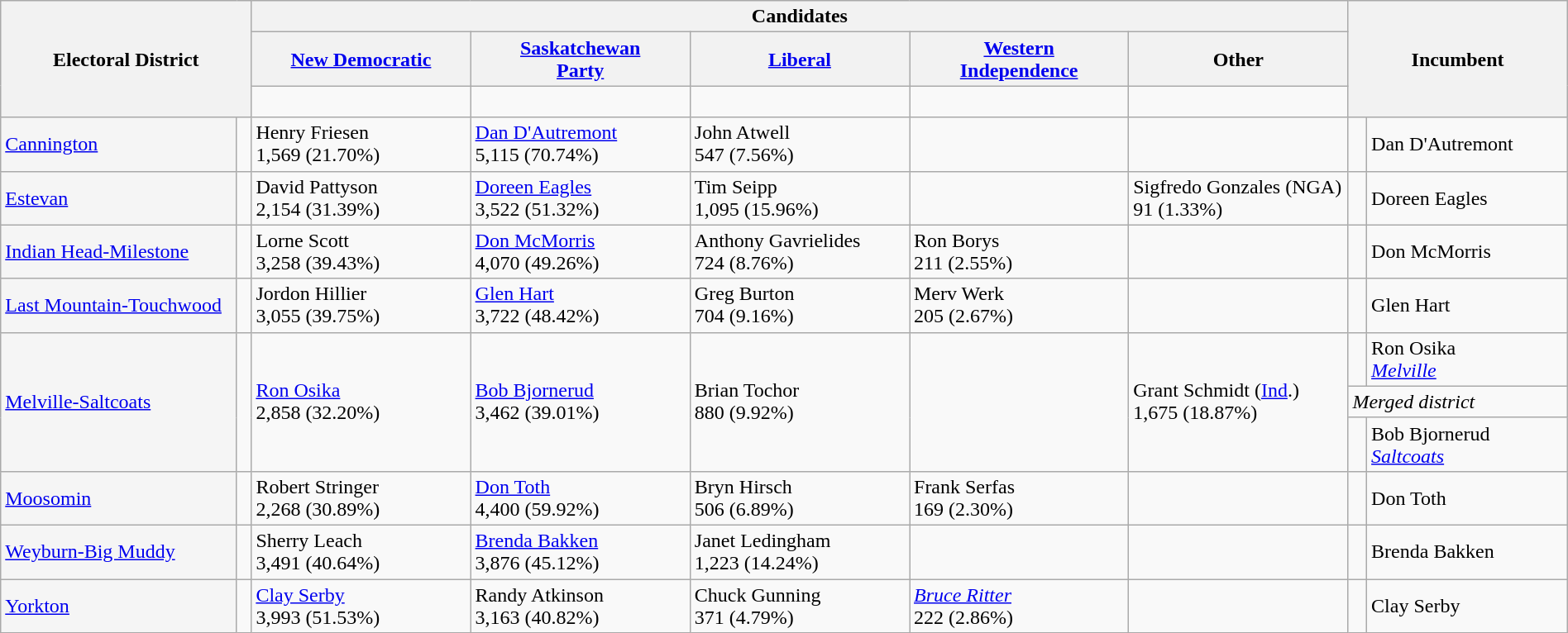<table class="wikitable" style="width:100%">
<tr>
<th style="width:16%;" rowspan=3 colspan=2>Electoral District</th>
<th colspan=5>Candidates</th>
<th style="width:14%;" rowspan=3 colspan=2>Incumbent</th>
</tr>
<tr>
<th width=14%><a href='#'>New Democratic</a></th>
<th width=14%><a href='#'>Saskatchewan<br>Party</a></th>
<th width=14%><a href='#'>Liberal</a></th>
<th width=14%><a href='#'>Western<br>Independence</a></th>
<th width=14%>Other</th>
</tr>
<tr>
<td width=14% > </td>
<td width=14% > </td>
<td width=14% > </td>
<td width=14% > </td>
<td width=14% > </td>
</tr>
<tr>
<td bgcolor=whitesmoke><a href='#'>Cannington</a></td>
<td> </td>
<td>Henry Friesen <br>1,569 (21.70%)</td>
<td><a href='#'>Dan D'Autremont</a><br>5,115 (70.74%)</td>
<td>John Atwell <br>547 (7.56%)</td>
<td></td>
<td></td>
<td> </td>
<td>Dan D'Autremont</td>
</tr>
<tr>
<td bgcolor=whitesmoke><a href='#'>Estevan</a></td>
<td> </td>
<td>David Pattyson<br>2,154 (31.39%)</td>
<td><a href='#'>Doreen Eagles</a><br>3,522 (51.32%)</td>
<td>Tim Seipp<br>1,095 (15.96%)</td>
<td></td>
<td>Sigfredo Gonzales (NGA)<br>91 (1.33%)</td>
<td> </td>
<td>Doreen Eagles</td>
</tr>
<tr>
<td bgcolor=whitesmoke><a href='#'>Indian Head-Milestone</a></td>
<td> </td>
<td>Lorne Scott<br>3,258 (39.43%)</td>
<td><a href='#'>Don McMorris</a><br>4,070 (49.26%)</td>
<td>Anthony Gavrielides<br>724 (8.76%)</td>
<td>Ron Borys <br>211 (2.55%)</td>
<td></td>
<td> </td>
<td>Don McMorris</td>
</tr>
<tr>
<td bgcolor=whitesmoke><a href='#'>Last Mountain-Touchwood</a></td>
<td> </td>
<td>Jordon Hillier<br>3,055 (39.75%)</td>
<td><a href='#'>Glen Hart</a><br>3,722 (48.42%)</td>
<td>Greg Burton<br>704 (9.16%)</td>
<td>Merv Werk <br>205 (2.67%)</td>
<td></td>
<td> </td>
<td>Glen Hart</td>
</tr>
<tr>
<td rowspan=3 style="background:whitesmoke;"><a href='#'>Melville-Saltcoats</a></td>
<td rowspan=3 > </td>
<td rowspan=3><a href='#'>Ron Osika</a> <br>2,858 (32.20%)</td>
<td rowspan=3><a href='#'>Bob Bjornerud</a> <br>3,462 (39.01%)</td>
<td rowspan=3>Brian Tochor <br>880 (9.92%)</td>
<td rowspan=3></td>
<td rowspan=3>Grant Schmidt (<a href='#'>Ind</a>.)<br>1,675 (18.87%)</td>
<td> </td>
<td>Ron Osika<br><span><em><a href='#'>Melville</a></em></span></td>
</tr>
<tr>
<td colspan=2><em>Merged district</em></td>
</tr>
<tr>
<td> </td>
<td>Bob Bjornerud<br><span><em><a href='#'>Saltcoats</a></em></span></td>
</tr>
<tr>
<td bgcolor=whitesmoke><a href='#'>Moosomin</a></td>
<td> </td>
<td>Robert Stringer<br>2,268 (30.89%)</td>
<td><a href='#'>Don Toth</a><br>4,400 (59.92%)</td>
<td>Bryn Hirsch <br>506 (6.89%)</td>
<td>Frank Serfas <br>169 (2.30%)</td>
<td></td>
<td> </td>
<td>Don Toth</td>
</tr>
<tr>
<td bgcolor=whitesmoke><a href='#'>Weyburn-Big Muddy</a></td>
<td> </td>
<td>Sherry Leach<br>3,491 (40.64%)</td>
<td><a href='#'>Brenda Bakken</a><br>3,876 (45.12%)</td>
<td>Janet Ledingham<br>1,223 (14.24%)</td>
<td></td>
<td></td>
<td> </td>
<td>Brenda Bakken</td>
</tr>
<tr>
<td bgcolor=whitesmoke><a href='#'>Yorkton</a></td>
<td> </td>
<td><a href='#'>Clay Serby</a><br>3,993 (51.53%)</td>
<td>Randy Atkinson <br>3,163 (40.82%)</td>
<td>Chuck Gunning <br>371 (4.79%)</td>
<td><em><a href='#'>Bruce Ritter</a></em> <br>222 (2.86%)</td>
<td></td>
<td> </td>
<td>Clay Serby</td>
</tr>
</table>
